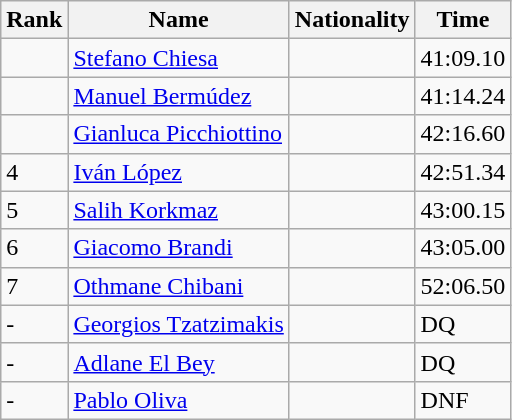<table class="wikitable sortable">
<tr>
<th>Rank</th>
<th>Name</th>
<th>Nationality</th>
<th>Time</th>
</tr>
<tr>
<td></td>
<td align=left><a href='#'>Stefano Chiesa</a></td>
<td align=left></td>
<td>41:09.10</td>
</tr>
<tr>
<td></td>
<td align=left><a href='#'>Manuel Bermúdez</a></td>
<td align=left></td>
<td>41:14.24</td>
</tr>
<tr>
<td></td>
<td align=left><a href='#'>Gianluca Picchiottino</a></td>
<td align=left></td>
<td>42:16.60</td>
</tr>
<tr>
<td>4</td>
<td align=left><a href='#'>Iván López</a></td>
<td align=left></td>
<td>42:51.34</td>
</tr>
<tr>
<td>5</td>
<td align=left><a href='#'>Salih Korkmaz</a></td>
<td align=left></td>
<td>43:00.15</td>
</tr>
<tr>
<td>6</td>
<td align=left><a href='#'>Giacomo Brandi</a></td>
<td align=left></td>
<td>43:05.00</td>
</tr>
<tr>
<td>7</td>
<td align=left><a href='#'>Othmane Chibani</a></td>
<td align=left></td>
<td>52:06.50</td>
</tr>
<tr>
<td>-</td>
<td align=left><a href='#'>Georgios Tzatzimakis</a></td>
<td align=left></td>
<td>DQ</td>
</tr>
<tr>
<td>-</td>
<td align=left><a href='#'>Adlane El Bey</a></td>
<td align=left></td>
<td>DQ</td>
</tr>
<tr>
<td>-</td>
<td align=left><a href='#'>Pablo Oliva</a></td>
<td align=left></td>
<td>DNF</td>
</tr>
</table>
